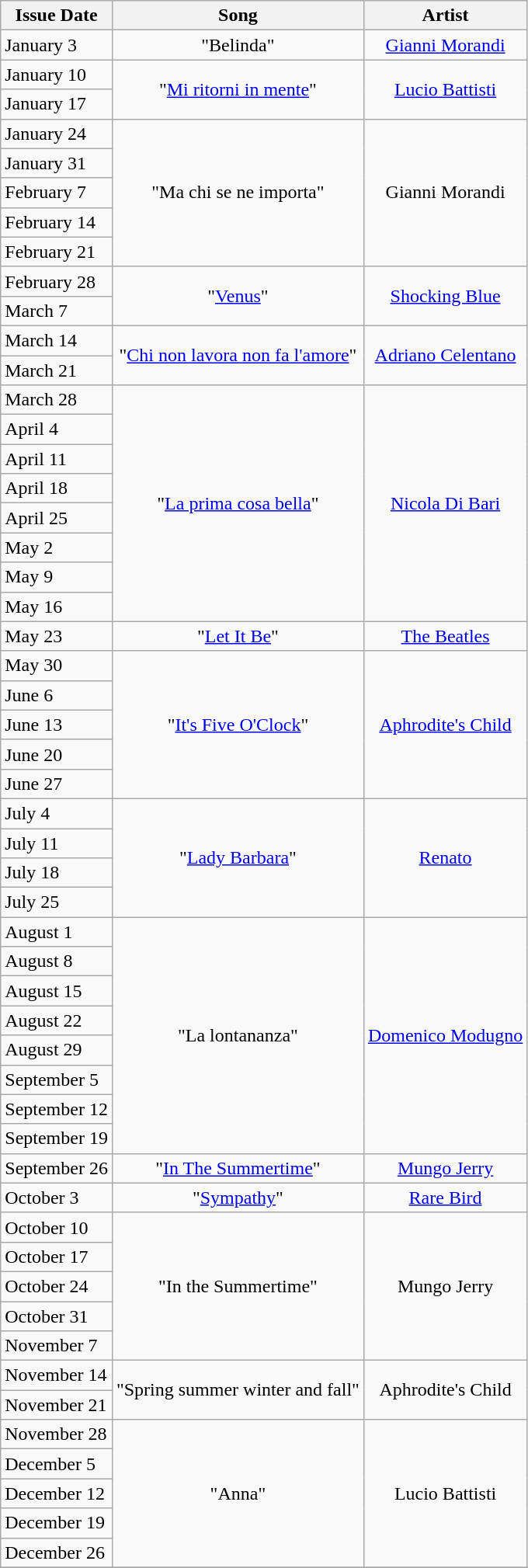<table class="wikitable">
<tr>
<th>Issue Date</th>
<th>Song</th>
<th>Artist</th>
</tr>
<tr>
<td>January 3</td>
<td align="center" rowspan="1">"Belinda"</td>
<td align="center" rowspan="1"><a href='#'>Gianni Morandi</a></td>
</tr>
<tr>
<td>January 10</td>
<td align="center" rowspan="2">"<a href='#'>Mi ritorni in mente</a>"</td>
<td align="center" rowspan="2"><a href='#'>Lucio Battisti</a></td>
</tr>
<tr>
<td>January 17</td>
</tr>
<tr>
<td>January 24</td>
<td align="center" rowspan="5">"Ma chi se ne importa"</td>
<td align="center" rowspan="5">Gianni Morandi</td>
</tr>
<tr>
<td>January 31</td>
</tr>
<tr>
<td>February 7</td>
</tr>
<tr>
<td>February 14</td>
</tr>
<tr>
<td>February 21</td>
</tr>
<tr>
<td>February 28</td>
<td align="center" rowspan="2">"<a href='#'>Venus</a>"</td>
<td align="center" rowspan="2"><a href='#'>Shocking Blue</a></td>
</tr>
<tr>
<td>March 7</td>
</tr>
<tr>
<td>March 14</td>
<td align="center" rowspan="2">"<a href='#'>Chi non lavora non fa l'amore</a>"</td>
<td align="center" rowspan="2"><a href='#'>Adriano Celentano</a></td>
</tr>
<tr>
<td>March 21</td>
</tr>
<tr>
<td>March 28</td>
<td align="center" rowspan="8">"<a href='#'>La prima cosa bella</a>"</td>
<td align="center" rowspan="8"><a href='#'>Nicola Di Bari</a></td>
</tr>
<tr>
<td>April 4</td>
</tr>
<tr>
<td>April 11</td>
</tr>
<tr>
<td>April 18</td>
</tr>
<tr>
<td>April 25</td>
</tr>
<tr>
<td>May 2</td>
</tr>
<tr>
<td>May 9</td>
</tr>
<tr>
<td>May 16</td>
</tr>
<tr>
<td>May 23</td>
<td align="center" rowspan="1">"<a href='#'>Let It Be</a>"</td>
<td align="center" rowspan="1"><a href='#'>The Beatles</a></td>
</tr>
<tr>
<td>May 30</td>
<td align="center" rowspan="5">"<a href='#'>It's Five O'Clock</a>"</td>
<td align="center" rowspan="5"><a href='#'>Aphrodite's Child</a></td>
</tr>
<tr>
<td>June 6</td>
</tr>
<tr>
<td>June 13</td>
</tr>
<tr>
<td>June 20</td>
</tr>
<tr>
<td>June 27</td>
</tr>
<tr>
<td>July 4</td>
<td align="center" rowspan="4">"<a href='#'>Lady Barbara</a>"</td>
<td align="center" rowspan="4"><a href='#'>Renato</a></td>
</tr>
<tr>
<td>July 11</td>
</tr>
<tr>
<td>July 18</td>
</tr>
<tr>
<td>July 25</td>
</tr>
<tr>
<td>August 1</td>
<td align="center" rowspan="8">"La lontananza"</td>
<td align="center" rowspan="8"><a href='#'>Domenico Modugno</a></td>
</tr>
<tr>
<td>August 8</td>
</tr>
<tr>
<td>August 15</td>
</tr>
<tr>
<td>August 22</td>
</tr>
<tr>
<td>August 29</td>
</tr>
<tr>
<td>September 5</td>
</tr>
<tr>
<td>September 12</td>
</tr>
<tr>
<td>September 19</td>
</tr>
<tr>
<td>September 26</td>
<td align="center" rowspan="1">"<a href='#'>In The Summertime</a>"</td>
<td align="center" rowspan="1"><a href='#'>Mungo Jerry</a></td>
</tr>
<tr>
<td>October 3</td>
<td align="center" rowspan="1">"<a href='#'>Sympathy</a>"</td>
<td align="center" rowspan="1"><a href='#'>Rare Bird</a></td>
</tr>
<tr>
<td>October 10</td>
<td align="center" rowspan="5">"In the Summertime"</td>
<td align="center" rowspan="5">Mungo Jerry</td>
</tr>
<tr>
<td>October 17</td>
</tr>
<tr>
<td>October 24</td>
</tr>
<tr>
<td>October 31</td>
</tr>
<tr>
<td>November 7</td>
</tr>
<tr>
<td>November 14</td>
<td align="center" rowspan="2">"Spring summer winter and fall"</td>
<td align="center" rowspan="2">Aphrodite's Child</td>
</tr>
<tr>
<td>November 21</td>
</tr>
<tr>
<td>November 28</td>
<td align="center" rowspan="5">"Anna"</td>
<td align="center" rowspan="5">Lucio Battisti</td>
</tr>
<tr>
<td>December 5</td>
</tr>
<tr>
<td>December 12</td>
</tr>
<tr>
<td>December 19</td>
</tr>
<tr>
<td>December 26</td>
</tr>
<tr>
</tr>
</table>
